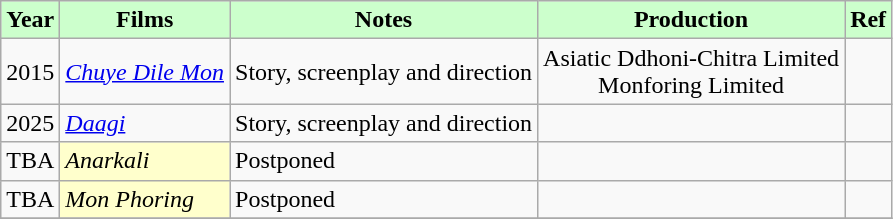<table class="wikitable sortable">
<tr style="background:#cfc; text-align:center;">
<td><strong>Year</strong></td>
<td><strong>Films</strong></td>
<td><strong>Notes</strong></td>
<td><strong>Production</strong></td>
<td><strong>Ref</strong></td>
</tr>
<tr>
<td>2015</td>
<td><em><a href='#'>Chuye Dile Mon</a></em></td>
<td>Story, screenplay and direction</td>
<td style="text-align: center;">Asiatic Ddhoni-Chitra Limited<br>Monforing Limited</td>
<td></td>
</tr>
<tr>
<td>2025</td>
<td><em><a href='#'>Daagi</a></em></td>
<td>Story, screenplay and direction</td>
<td></td>
<td></td>
</tr>
<tr>
<td>TBA</td>
<td style="background:#ffc;"><em>Anarkali</em></td>
<td>Postponed</td>
<td></td>
<td></td>
</tr>
<tr>
<td>TBA</td>
<td style="background:#ffc;"><em>Mon Phoring</em></td>
<td>Postponed</td>
<td></td>
<td></td>
</tr>
<tr>
</tr>
</table>
